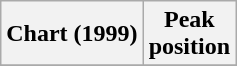<table class="wikitable sortable plainrowheaders" style="text-align:center;">
<tr>
<th scope="col">Chart (1999)</th>
<th scope="col">Peak<br>position</th>
</tr>
<tr>
</tr>
</table>
